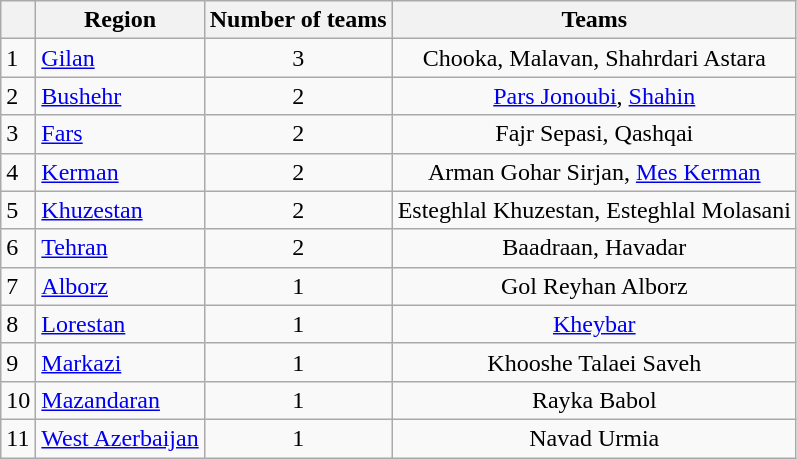<table class="wikitable">
<tr>
<th></th>
<th>Region</th>
<th>Number of teams</th>
<th>Teams</th>
</tr>
<tr>
<td>1</td>
<td><a href='#'>Gilan</a></td>
<td align="center">3</td>
<td align="center">Chooka, Malavan, Shahrdari Astara</td>
</tr>
<tr>
<td>2</td>
<td><a href='#'>Bushehr</a></td>
<td align="center">2</td>
<td align="center"><a href='#'>Pars Jonoubi</a>, <a href='#'>Shahin</a></td>
</tr>
<tr>
<td>3</td>
<td><a href='#'>Fars</a></td>
<td align="center">2</td>
<td align="center">Fajr Sepasi, Qashqai</td>
</tr>
<tr>
<td>4</td>
<td><a href='#'>Kerman</a></td>
<td align="center">2</td>
<td align="center">Arman Gohar Sirjan, <a href='#'>Mes Kerman</a></td>
</tr>
<tr>
<td>5</td>
<td><a href='#'>Khuzestan</a></td>
<td align="center">2</td>
<td align="center">Esteghlal Khuzestan, Esteghlal Molasani</td>
</tr>
<tr>
<td>6</td>
<td><a href='#'>Tehran</a></td>
<td align="center">2</td>
<td align="center">Baadraan, Havadar</td>
</tr>
<tr>
<td>7</td>
<td><a href='#'>Alborz</a></td>
<td align="center">1</td>
<td align="center">Gol Reyhan Alborz</td>
</tr>
<tr>
<td>8</td>
<td><a href='#'>Lorestan</a></td>
<td align="center">1</td>
<td align="center"><a href='#'>Kheybar</a></td>
</tr>
<tr>
<td>9</td>
<td><a href='#'>Markazi</a></td>
<td align="center">1</td>
<td align="center">Khooshe Talaei Saveh</td>
</tr>
<tr>
<td>10</td>
<td><a href='#'>Mazandaran</a></td>
<td align="center">1</td>
<td align="center">Rayka Babol</td>
</tr>
<tr>
<td>11</td>
<td><a href='#'>West Azerbaijan</a></td>
<td align="center">1</td>
<td align="center">Navad Urmia</td>
</tr>
</table>
